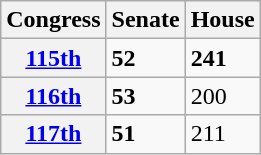<table class="wikitable" style="margin-left:1em">
<tr>
<th>Congress</th>
<th>Senate</th>
<th>House</th>
</tr>
<tr>
<th><a href='#'>115th</a></th>
<td><strong>52</strong></td>
<td><strong>241</strong></td>
</tr>
<tr>
<th><a href='#'>116th</a></th>
<td><strong>53</strong></td>
<td>200</td>
</tr>
<tr>
<th><a href='#'>117th</a></th>
<td><strong>51</strong></td>
<td>211</td>
</tr>
</table>
